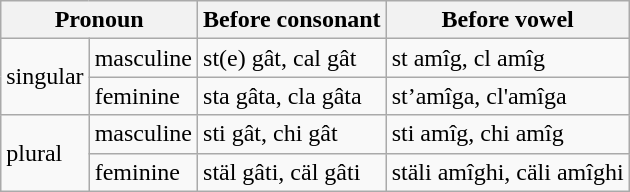<table class="wikitable">
<tr>
<th colspan="2">Pronoun</th>
<th>Before consonant</th>
<th>Before vowel</th>
</tr>
<tr>
<td rowspan="2">singular</td>
<td>masculine</td>
<td>st(e) gât, cal gât</td>
<td>st amîg, cl amîg</td>
</tr>
<tr>
<td>feminine</td>
<td>sta gâta, cla gâta</td>
<td>st’amîga, cl'amîga</td>
</tr>
<tr>
<td rowspan="2">plural</td>
<td>masculine</td>
<td>sti gât, chi gât</td>
<td>sti amîg, chi amîg</td>
</tr>
<tr>
<td>feminine</td>
<td>stäl gâti, cäl gâti</td>
<td>stäli amîghi, cäli amîghi</td>
</tr>
</table>
